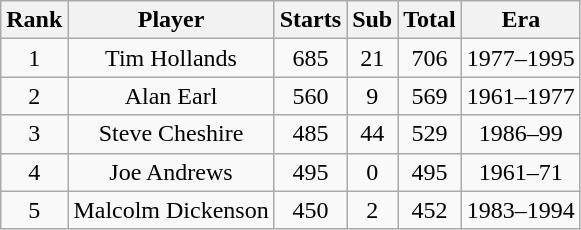<table class="wikitable" style="text-align: center;">
<tr>
<th>Rank</th>
<th>Player</th>
<th>Starts</th>
<th>Sub</th>
<th>Total</th>
<th>Era</th>
</tr>
<tr>
<td>1</td>
<td>Tim Hollands</td>
<td>685</td>
<td>21</td>
<td>706</td>
<td>1977–1995</td>
</tr>
<tr>
<td>2</td>
<td>Alan Earl</td>
<td>560</td>
<td>9</td>
<td>569</td>
<td>1961–1977</td>
</tr>
<tr>
<td>3</td>
<td>Steve Cheshire</td>
<td>485</td>
<td>44</td>
<td>529</td>
<td>1986–99</td>
</tr>
<tr>
<td>4</td>
<td>Joe Andrews</td>
<td>495</td>
<td>0</td>
<td>495</td>
<td>1961–71</td>
</tr>
<tr>
<td>5</td>
<td>Malcolm Dickenson</td>
<td>450</td>
<td>2</td>
<td>452</td>
<td>1983–1994</td>
</tr>
</table>
